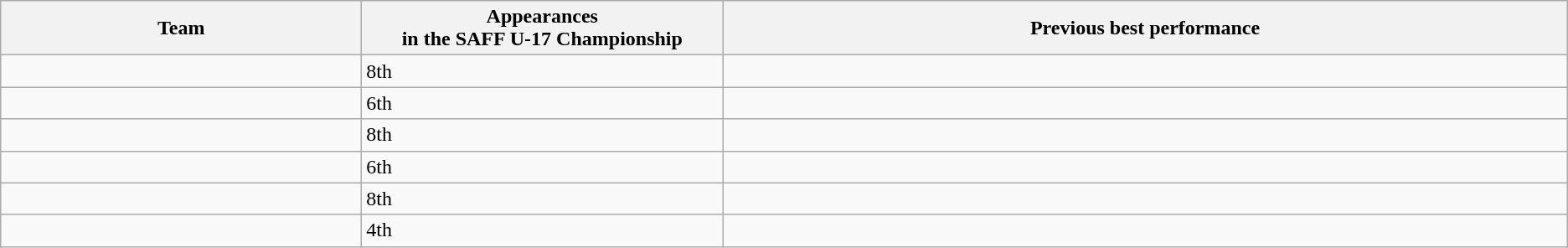<table class="wikitable">
<tr>
<th style="width:16.67%;">Team</th>
<th style="width:16.67%;">Appearances <br> in the SAFF U-17 Championship</th>
<th width=39%>Previous best performance</th>
</tr>
<tr>
<td></td>
<td>8th</td>
<td></td>
</tr>
<tr>
<td></td>
<td>6th</td>
<td></td>
</tr>
<tr>
<td></td>
<td>8th</td>
<td></td>
</tr>
<tr>
<td></td>
<td>6th</td>
<td></td>
</tr>
<tr>
<td></td>
<td>8th</td>
<td></td>
</tr>
<tr>
<td></td>
<td>4th</td>
<td></td>
</tr>
</table>
